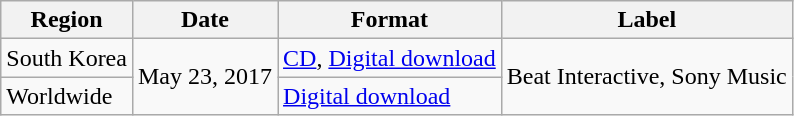<table class="wikitable">
<tr>
<th>Region</th>
<th>Date</th>
<th>Format</th>
<th>Label</th>
</tr>
<tr>
<td>South Korea</td>
<td rowspan="2">May 23, 2017</td>
<td><a href='#'>CD</a>, <a href='#'>Digital download</a></td>
<td rowspan="2">Beat Interactive, Sony Music</td>
</tr>
<tr>
<td>Worldwide</td>
<td><a href='#'>Digital download</a></td>
</tr>
</table>
